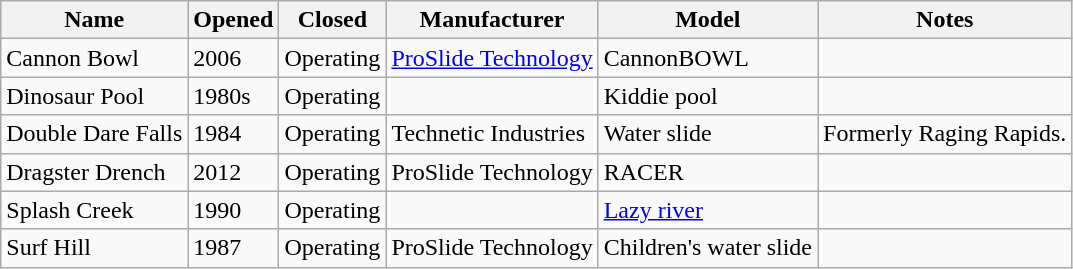<table class="wikitable sortable">
<tr>
<th>Name</th>
<th>Opened</th>
<th>Closed</th>
<th>Manufacturer</th>
<th>Model</th>
<th>Notes</th>
</tr>
<tr>
<td>Cannon Bowl</td>
<td>2006</td>
<td>Operating</td>
<td><a href='#'>ProSlide Technology</a></td>
<td>CannonBOWL</td>
<td></td>
</tr>
<tr>
<td>Dinosaur Pool</td>
<td>1980s</td>
<td>Operating</td>
<td></td>
<td>Kiddie pool</td>
<td></td>
</tr>
<tr>
<td>Double Dare Falls</td>
<td>1984</td>
<td>Operating</td>
<td>Technetic Industries</td>
<td>Water slide</td>
<td>Formerly Raging Rapids.</td>
</tr>
<tr>
<td>Dragster Drench</td>
<td>2012</td>
<td>Operating</td>
<td>ProSlide Technology</td>
<td>RACER</td>
<td></td>
</tr>
<tr>
<td>Splash Creek</td>
<td>1990</td>
<td>Operating</td>
<td></td>
<td><a href='#'>Lazy river</a></td>
<td></td>
</tr>
<tr>
<td>Surf Hill</td>
<td>1987</td>
<td>Operating</td>
<td>ProSlide Technology</td>
<td>Children's water slide</td>
<td></td>
</tr>
</table>
